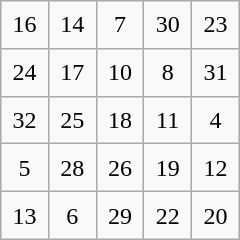<table class="wikitable" style="margin-left:auto;margin-right:auto;text-align:center;width:10em;height:10em;table-layout:fixed;">
<tr>
<td>16</td>
<td>14</td>
<td>7</td>
<td>30</td>
<td>23</td>
</tr>
<tr>
<td>24</td>
<td>17</td>
<td>10</td>
<td>8</td>
<td>31</td>
</tr>
<tr>
<td>32</td>
<td>25</td>
<td>18</td>
<td>11</td>
<td>4</td>
</tr>
<tr>
<td>5</td>
<td>28</td>
<td>26</td>
<td>19</td>
<td>12</td>
</tr>
<tr>
<td>13</td>
<td>6</td>
<td>29</td>
<td>22</td>
<td>20</td>
</tr>
</table>
